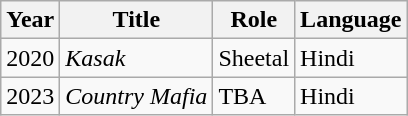<table class="wikitable">
<tr>
<th>Year</th>
<th>Title</th>
<th>Role</th>
<th>Language</th>
</tr>
<tr>
<td>2020</td>
<td><em>Kasak</em></td>
<td>Sheetal</td>
<td>Hindi</td>
</tr>
<tr>
<td>2023</td>
<td><em>Country Mafia</em></td>
<td>TBA</td>
<td>Hindi</td>
</tr>
</table>
